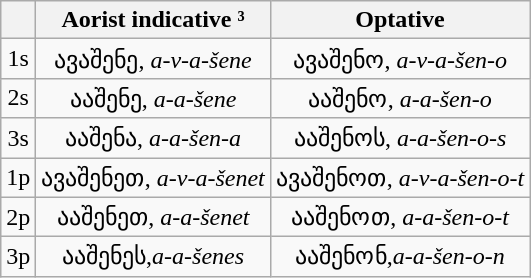<table class="wikitable" style="text-align:center;">
<tr>
<th> </th>
<th>Aorist indicative ³</th>
<th>Optative</th>
</tr>
<tr>
<td>1s</td>
<td>ავაშენე, <em>a-v-a-šene</em></td>
<td>ავაშენო, <em>a-v-a-šen-o</em></td>
</tr>
<tr>
<td>2s</td>
<td>ააშენე, <em>a-a-šene</em></td>
<td>ააშენო, <em>a-a-šen-o</em></td>
</tr>
<tr>
<td>3s</td>
<td>ააშენა, <em>a-a-šen-a</em></td>
<td>ააშენოს, <em>a-a-šen-o-s</em></td>
</tr>
<tr>
<td>1p</td>
<td>ავაშენეთ, <em>a-v-a-šenet</em></td>
<td>ავაშენოთ, <em>a-v-a-šen-o-t</em></td>
</tr>
<tr>
<td>2p</td>
<td>ააშენეთ, <em>a-a-šenet</em></td>
<td>ააშენოთ, <em>a-a-šen-o-t</em></td>
</tr>
<tr>
<td>3p</td>
<td>ააშენეს,<em>a-a-šenes</em></td>
<td>ააშენონ,<em>a-a-šen-o-n</em></td>
</tr>
</table>
